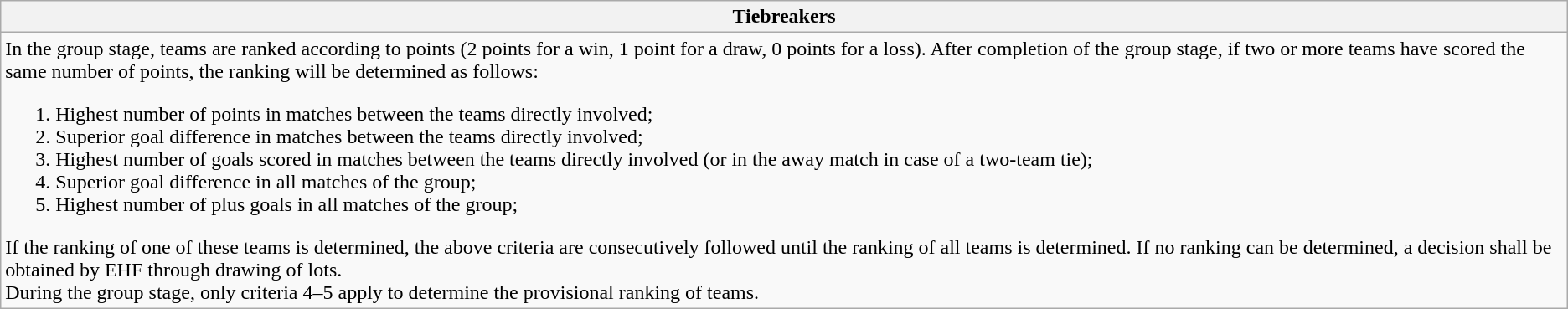<table class="wikitable collapsible collapsed" id="Tiebreakers">
<tr>
<th>Tiebreakers</th>
</tr>
<tr>
<td>In the group stage, teams are ranked according to points (2 points for a win, 1 point for a draw, 0 points for a loss). After completion of the group stage, if two or more teams have scored the same number of points, the ranking will be determined as follows:<br><ol><li>Highest number of points in matches between the teams directly involved;</li><li>Superior goal difference in matches between the teams directly involved;</li><li>Highest number of goals scored in matches between the teams directly involved (or in the away match in case of a two-team tie);</li><li>Superior goal difference in all matches of the group;</li><li>Highest number of plus goals in all matches of the group;</li></ol>If the ranking of one of these teams is determined, the above criteria are consecutively followed until the ranking of all teams is determined. If no ranking can be determined, a decision shall be obtained by EHF through drawing of lots.<br>During the group stage, only criteria 4–5 apply to determine the provisional ranking of teams.</td>
</tr>
</table>
